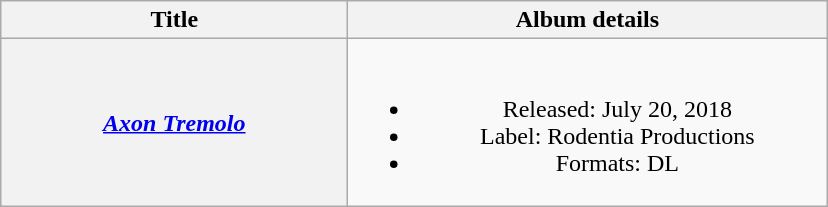<table class="wikitable plainrowheaders" style="text-align:center;">
<tr>
<th scope="col" rowspan="1" style="width:14em;">Title</th>
<th scope="col" rowspan="1" style="width:19.5em;">Album details</th>
</tr>
<tr>
<th scope="row"><em><a href='#'>Axon Tremolo</a></em></th>
<td><br><ul><li>Released: July 20, 2018</li><li>Label: Rodentia Productions</li><li>Formats: DL</li></ul></td>
</tr>
</table>
